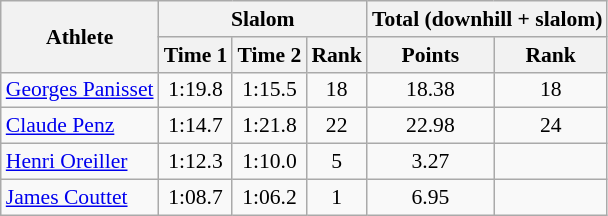<table class="wikitable" style="font-size:90%">
<tr>
<th rowspan="2">Athlete</th>
<th colspan="3">Slalom</th>
<th colspan="2">Total (downhill + slalom)</th>
</tr>
<tr>
<th>Time 1</th>
<th>Time 2</th>
<th>Rank</th>
<th>Points</th>
<th>Rank</th>
</tr>
<tr>
<td><a href='#'>Georges Panisset</a></td>
<td align="center">1:19.8</td>
<td align="center">1:15.5</td>
<td align="center">18</td>
<td align="center">18.38</td>
<td align="center">18</td>
</tr>
<tr>
<td><a href='#'>Claude Penz</a></td>
<td align="center">1:14.7</td>
<td align="center">1:21.8</td>
<td align="center">22</td>
<td align="center">22.98</td>
<td align="center">24</td>
</tr>
<tr>
<td><a href='#'>Henri Oreiller</a></td>
<td align="center">1:12.3</td>
<td align="center">1:10.0</td>
<td align="center">5</td>
<td align="center">3.27</td>
<td align="center"></td>
</tr>
<tr>
<td><a href='#'>James Couttet</a></td>
<td align="center">1:08.7</td>
<td align="center">1:06.2</td>
<td align="center">1</td>
<td align="center">6.95</td>
<td align="center"></td>
</tr>
</table>
